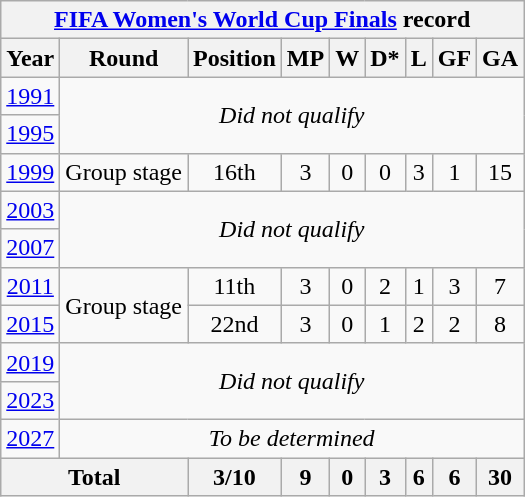<table class="wikitable" style="text-align: center;">
<tr>
<th colspan=9><a href='#'>FIFA Women's World Cup Finals</a> record</th>
</tr>
<tr>
<th>Year</th>
<th>Round</th>
<th>Position</th>
<th>MP</th>
<th>W</th>
<th>D*</th>
<th>L</th>
<th>GF</th>
<th>GA</th>
</tr>
<tr>
<td> <a href='#'>1991</a></td>
<td colspan=8 rowspan=2><em>Did not qualify</em></td>
</tr>
<tr>
<td> <a href='#'>1995</a></td>
</tr>
<tr>
<td> <a href='#'>1999</a></td>
<td>Group stage</td>
<td>16th</td>
<td>3</td>
<td>0</td>
<td>0</td>
<td>3</td>
<td>1</td>
<td>15</td>
</tr>
<tr>
<td> <a href='#'>2003</a></td>
<td colspan=8 rowspan=2><em>Did not qualify</em></td>
</tr>
<tr>
<td> <a href='#'>2007</a></td>
</tr>
<tr>
<td> <a href='#'>2011</a></td>
<td rowspan=2>Group stage</td>
<td>11th</td>
<td>3</td>
<td>0</td>
<td>2</td>
<td>1</td>
<td>3</td>
<td>7</td>
</tr>
<tr>
<td> <a href='#'>2015</a></td>
<td>22nd</td>
<td>3</td>
<td>0</td>
<td>1</td>
<td>2</td>
<td>2</td>
<td>8</td>
</tr>
<tr>
<td> <a href='#'>2019</a></td>
<td colspan=8 rowspan=2><em>Did not qualify</em></td>
</tr>
<tr>
<td> <a href='#'>2023</a></td>
</tr>
<tr>
<td> <a href='#'>2027</a></td>
<td colspan=8><em>To be determined</em></td>
</tr>
<tr>
<th colspan=2>Total</th>
<th>3/10</th>
<th>9</th>
<th>0</th>
<th>3</th>
<th>6</th>
<th>6</th>
<th>30</th>
</tr>
</table>
